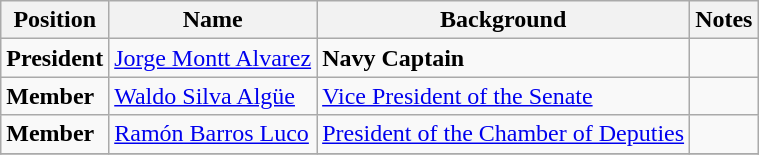<table class="wikitable">
<tr>
<th>Position</th>
<th>Name</th>
<th>Background</th>
<th>Notes</th>
</tr>
<tr>
<td><strong>President</strong></td>
<td><a href='#'>Jorge Montt Alvarez</a></td>
<td><strong>Navy Captain</strong></td>
<td></td>
</tr>
<tr>
<td><strong>Member</strong></td>
<td><a href='#'>Waldo Silva Algüe</a></td>
<td><a href='#'>Vice President of the Senate</a></td>
<td></td>
</tr>
<tr>
<td><strong>Member</strong></td>
<td><a href='#'>Ramón Barros Luco</a></td>
<td><a href='#'>President of the Chamber of Deputies</a></td>
<td></td>
</tr>
<tr>
</tr>
</table>
